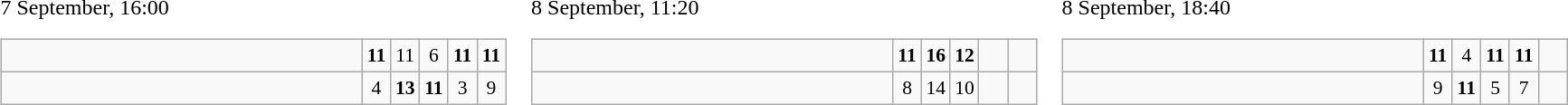<table>
<tr>
<td>7 September, 16:00<br><table class="wikitable" style="text-align:center; font-size:90%;">
<tr>
<td style="width:18em; text-align:left;"><strong></strong></td>
<td style="width:1em"><strong>11</strong></td>
<td style="width:1em">11</td>
<td style="width:1em">6</td>
<td style="width:1em"><strong>11</strong></td>
<td style="width:1em"><strong>11</strong></td>
</tr>
<tr>
<td style="text-align:left;"></td>
<td>4</td>
<td><strong>13</strong></td>
<td><strong>11</strong></td>
<td>3</td>
<td>9</td>
</tr>
</table>
</td>
<td>8 September, 11:20<br><table class="wikitable" style="text-align:center; font-size:90%;">
<tr>
<td style="width:18em; text-align:left;"><strong></strong></td>
<td style="width:1em"><strong>11</strong></td>
<td style="width:1em"><strong>16</strong></td>
<td style="width:1em"><strong>12</strong></td>
<td style="width:1em"></td>
<td style="width:1em"></td>
</tr>
<tr>
<td style="text-align:left;"></td>
<td>8</td>
<td>14</td>
<td>10</td>
<td></td>
<td></td>
</tr>
</table>
</td>
<td>8 September, 18:40<br><table class="wikitable" style="text-align:center; font-size:90%;">
<tr>
<td style="width:18em; text-align:left;"><strong></strong></td>
<td style="width:1em"><strong>11</strong></td>
<td style="width:1em">4</td>
<td style="width:1em"><strong>11</strong></td>
<td style="width:1em"><strong>11</strong></td>
<td style="width:1em"></td>
</tr>
<tr>
<td style="text-align:left;"></td>
<td>9</td>
<td><strong>11</strong></td>
<td>5</td>
<td>7</td>
<td></td>
</tr>
</table>
</td>
</tr>
</table>
